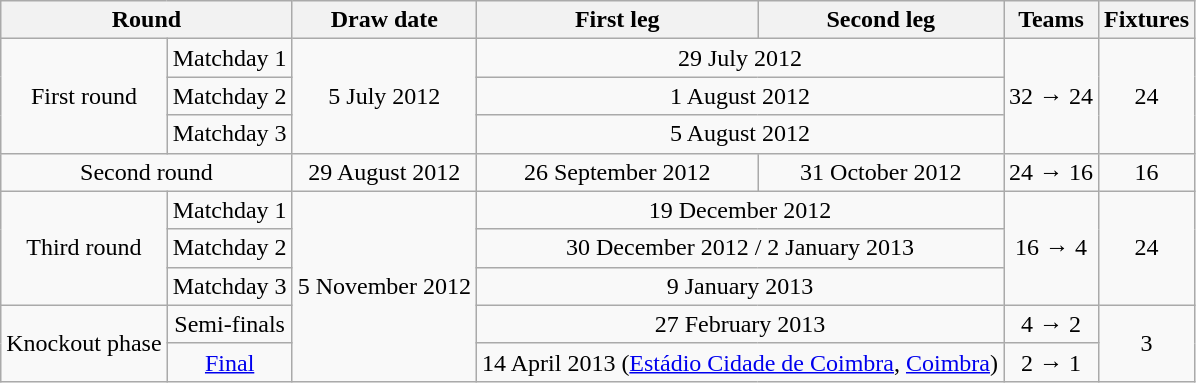<table class="wikitable" style="text-align:center;">
<tr>
<th colspan="2">Round</th>
<th>Draw date</th>
<th>First leg</th>
<th>Second leg</th>
<th>Teams</th>
<th>Fixtures</th>
</tr>
<tr>
<td rowspan="3">First round</td>
<td>Matchday 1</td>
<td rowspan="3">5 July 2012</td>
<td colspan="2">29 July 2012</td>
<td rowspan="3">32 → 24</td>
<td rowspan="3">24</td>
</tr>
<tr>
<td>Matchday 2</td>
<td colspan="2">1 August 2012</td>
</tr>
<tr>
<td>Matchday 3</td>
<td colspan="2">5 August 2012</td>
</tr>
<tr>
<td colspan="2">Second round</td>
<td>29 August 2012</td>
<td>26 September 2012</td>
<td>31 October 2012</td>
<td>24 → 16</td>
<td>16</td>
</tr>
<tr>
<td rowspan="3">Third round</td>
<td>Matchday 1</td>
<td rowspan="5">5 November 2012</td>
<td colspan="2">19 December 2012</td>
<td rowspan="3">16 → 4</td>
<td rowspan="3">24</td>
</tr>
<tr>
<td>Matchday 2</td>
<td colspan="2">30 December 2012 / 2 January 2013</td>
</tr>
<tr>
<td>Matchday 3</td>
<td colspan="2">9 January 2013</td>
</tr>
<tr>
<td rowspan="2">Knockout phase</td>
<td>Semi-finals</td>
<td colspan="2">27 February 2013</td>
<td>4 → 2</td>
<td rowspan="2">3</td>
</tr>
<tr>
<td><a href='#'>Final</a></td>
<td colspan="2">14 April 2013 (<a href='#'>Estádio Cidade de Coimbra</a>, <a href='#'>Coimbra</a>)</td>
<td>2 → 1</td>
</tr>
</table>
